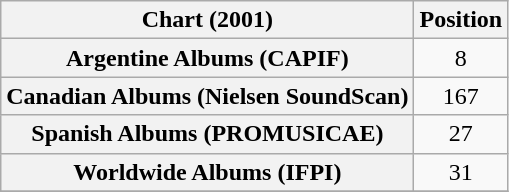<table class="wikitable sortable plainrowheaders">
<tr>
<th scope="col">Chart (2001)</th>
<th scope="col">Position</th>
</tr>
<tr>
<th scope="row">Argentine Albums (CAPIF)</th>
<td style="text-align:center;">8</td>
</tr>
<tr>
<th scope="row">Canadian Albums (Nielsen SoundScan)</th>
<td style="text-align:center;">167</td>
</tr>
<tr>
<th scope="row">Spanish Albums (PROMUSICAE)</th>
<td align="center">27</td>
</tr>
<tr>
<th scope="row">Worldwide Albums (IFPI)</th>
<td style="text-align:center;">31</td>
</tr>
<tr>
</tr>
</table>
